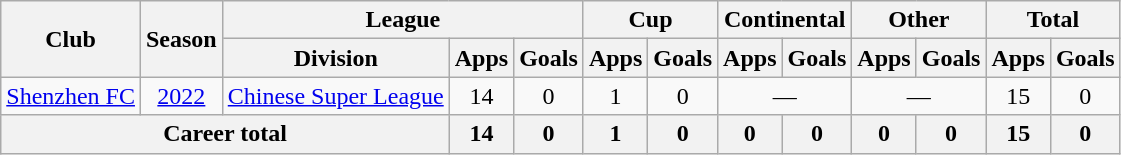<table class="wikitable" style="text-align:center">
<tr>
<th rowspan="2">Club</th>
<th rowspan="2">Season</th>
<th colspan="3">League</th>
<th colspan="2">Cup</th>
<th colspan="2">Continental</th>
<th colspan="2">Other</th>
<th colspan="2">Total</th>
</tr>
<tr>
<th>Division</th>
<th>Apps</th>
<th>Goals</th>
<th>Apps</th>
<th>Goals</th>
<th>Apps</th>
<th>Goals</th>
<th>Apps</th>
<th>Goals</th>
<th>Apps</th>
<th>Goals</th>
</tr>
<tr>
<td><a href='#'>Shenzhen FC</a></td>
<td><a href='#'>2022</a></td>
<td><a href='#'>Chinese Super League</a></td>
<td>14</td>
<td>0</td>
<td>1</td>
<td>0</td>
<td colspan="2">—</td>
<td colspan="2">—</td>
<td>15</td>
<td>0</td>
</tr>
<tr>
<th colspan="3">Career total</th>
<th>14</th>
<th>0</th>
<th>1</th>
<th>0</th>
<th>0</th>
<th>0</th>
<th>0</th>
<th>0</th>
<th>15</th>
<th>0</th>
</tr>
</table>
